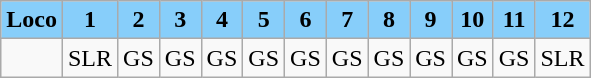<table class="wikitable plainrowheaders unsortable" style="text-align:center">
<tr>
<th scope="col" rowspan="1" style="background:lightskyblue;">Loco</th>
<th scope="col" rowspan="1" style="background:lightskyblue;">1</th>
<th scope="col" rowspan="1" style="background:lightskyblue;">2</th>
<th scope="col" rowspan="1" style="background:lightskyblue;">3</th>
<th scope="col" rowspan="1" style="background:lightskyblue;">4</th>
<th scope="col" rowspan="1" style="background:lightskyblue;">5</th>
<th scope="col" rowspan="1" style="background:lightskyblue;">6</th>
<th scope="col" rowspan="1" style="background:lightskyblue;">7</th>
<th scope="col" rowspan="1" style="background:lightskyblue;">8</th>
<th scope="col" rowspan="1" style="background:lightskyblue;">9</th>
<th scope="col" rowspan="1" style="background:lightskyblue;">10</th>
<th scope="col" rowspan="1" style="background:lightskyblue;">11</th>
<th scope="col" rowspan="1" style="background:lightskyblue;">12</th>
</tr>
<tr>
<td></td>
<td>SLR</td>
<td>GS</td>
<td>GS</td>
<td>GS</td>
<td>GS</td>
<td>GS</td>
<td>GS</td>
<td>GS</td>
<td>GS</td>
<td>GS</td>
<td>GS</td>
<td>SLR</td>
</tr>
</table>
